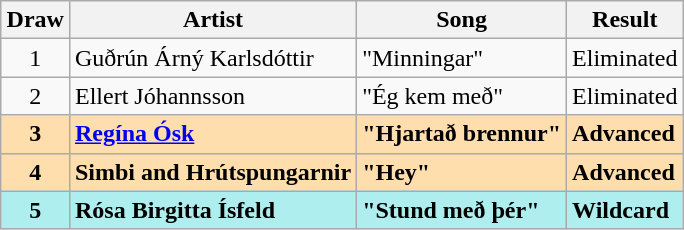<table class="sortable wikitable" style="margin: 1em auto 1em auto; text-align:center">
<tr>
<th>Draw</th>
<th>Artist</th>
<th>Song</th>
<th>Result</th>
</tr>
<tr>
<td>1</td>
<td align="left">Guðrún Árný Karlsdóttir</td>
<td align="left">"Minningar"</td>
<td align="left">Eliminated</td>
</tr>
<tr>
<td>2</td>
<td align="left">Ellert Jóhannsson</td>
<td align="left">"Ég kem með"</td>
<td align="left">Eliminated</td>
</tr>
<tr style="font-weight:bold; background:navajowhite;">
<td>3</td>
<td align="left"><a href='#'>Regína Ósk</a></td>
<td align="left">"Hjartað brennur"</td>
<td align="left">Advanced</td>
</tr>
<tr style="font-weight:bold; background:navajowhite;">
<td>4</td>
<td align="left">Simbi and Hrútspungarnir</td>
<td align="left">"Hey"</td>
<td align="left">Advanced</td>
</tr>
<tr style="font-weight:bold; background:paleturquoise;">
<td>5</td>
<td align="left">Rósa Birgitta Ísfeld</td>
<td align="left">"Stund með þér"</td>
<td align="left">Wildcard</td>
</tr>
</table>
